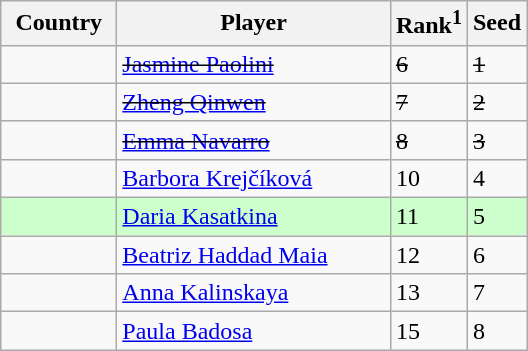<table class="sortable wikitable">
<tr>
<th width="70">Country</th>
<th width="175">Player</th>
<th>Rank<sup>1</sup></th>
<th>Seed</th>
</tr>
<tr>
<td><s></s></td>
<td><s><a href='#'>Jasmine Paolini</a></s></td>
<td><s> 6 </s></td>
<td><s> 1 </s></td>
</tr>
<tr>
<td><s></s></td>
<td><s><a href='#'>Zheng Qinwen</a></s></td>
<td><s>7</s></td>
<td><s>2</s></td>
</tr>
<tr>
<td><s></s></td>
<td><s><a href='#'>Emma Navarro</a></s></td>
<td><s> 8 </s></td>
<td><s> 3 </s></td>
</tr>
<tr>
<td></td>
<td><a href='#'>Barbora Krejčíková</a></td>
<td>10</td>
<td>4</td>
</tr>
<tr style="background:#cfc;">
<td></td>
<td><a href='#'>Daria Kasatkina</a></td>
<td>11</td>
<td>5</td>
</tr>
<tr>
<td></td>
<td><a href='#'>Beatriz Haddad Maia</a></td>
<td>12</td>
<td>6</td>
</tr>
<tr>
<td></td>
<td><a href='#'>Anna Kalinskaya</a></td>
<td>13</td>
<td>7</td>
</tr>
<tr>
<td></td>
<td><a href='#'>Paula Badosa</a></td>
<td>15</td>
<td>8</td>
</tr>
</table>
